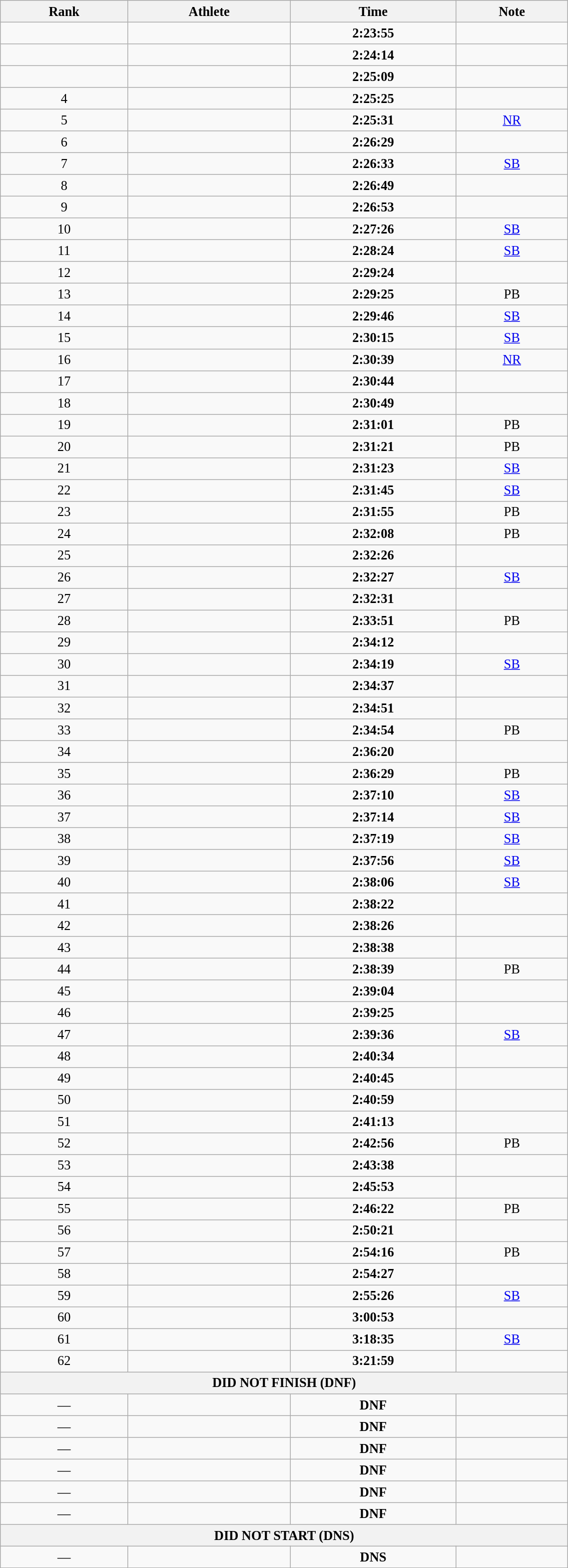<table class="wikitable" style=" text-align:center; font-size:110%;" width="60%">
<tr>
<th>Rank</th>
<th>Athlete</th>
<th>Time</th>
<th>Note</th>
</tr>
<tr>
<td></td>
<td align=left></td>
<td><strong>2:23:55</strong></td>
<td></td>
</tr>
<tr>
<td></td>
<td align=left></td>
<td><strong>2:24:14</strong></td>
<td></td>
</tr>
<tr>
<td></td>
<td align=left></td>
<td><strong>2:25:09</strong></td>
<td></td>
</tr>
<tr>
<td>4</td>
<td align=left></td>
<td><strong>2:25:25</strong></td>
<td></td>
</tr>
<tr>
<td>5</td>
<td align=left></td>
<td><strong>2:25:31</strong></td>
<td><a href='#'>NR</a></td>
</tr>
<tr>
<td>6</td>
<td align=left></td>
<td><strong>2:26:29</strong></td>
<td></td>
</tr>
<tr>
<td>7</td>
<td align=left></td>
<td><strong>2:26:33</strong></td>
<td><a href='#'>SB</a></td>
</tr>
<tr>
<td>8</td>
<td align=left></td>
<td><strong>2:26:49</strong></td>
<td></td>
</tr>
<tr>
<td>9</td>
<td align=left></td>
<td><strong>2:26:53</strong></td>
<td></td>
</tr>
<tr>
<td>10</td>
<td align=left></td>
<td><strong>2:27:26</strong></td>
<td><a href='#'>SB</a></td>
</tr>
<tr>
<td>11</td>
<td align=left></td>
<td><strong>2:28:24</strong></td>
<td><a href='#'>SB</a></td>
</tr>
<tr>
<td>12</td>
<td align=left></td>
<td><strong>2:29:24</strong></td>
<td></td>
</tr>
<tr>
<td>13</td>
<td align=left></td>
<td><strong>2:29:25</strong></td>
<td>PB</td>
</tr>
<tr>
<td>14</td>
<td align=left></td>
<td><strong>2:29:46</strong></td>
<td><a href='#'>SB</a></td>
</tr>
<tr>
<td>15</td>
<td align=left></td>
<td><strong>2:30:15</strong></td>
<td><a href='#'>SB</a></td>
</tr>
<tr>
<td>16</td>
<td align=left></td>
<td><strong>2:30:39</strong></td>
<td><a href='#'>NR</a></td>
</tr>
<tr>
<td>17</td>
<td align=left></td>
<td><strong>2:30:44</strong></td>
<td></td>
</tr>
<tr>
<td>18</td>
<td align=left></td>
<td><strong>2:30:49</strong></td>
<td></td>
</tr>
<tr>
<td>19</td>
<td align=left></td>
<td><strong>2:31:01</strong></td>
<td>PB</td>
</tr>
<tr>
<td>20</td>
<td align=left></td>
<td><strong>2:31:21</strong></td>
<td>PB</td>
</tr>
<tr>
<td>21</td>
<td align=left></td>
<td><strong>2:31:23</strong></td>
<td><a href='#'>SB</a></td>
</tr>
<tr>
<td>22</td>
<td align=left></td>
<td><strong>2:31:45</strong></td>
<td><a href='#'>SB</a></td>
</tr>
<tr>
<td>23</td>
<td align=left></td>
<td><strong>2:31:55</strong></td>
<td>PB</td>
</tr>
<tr>
<td>24</td>
<td align=left></td>
<td><strong>2:32:08</strong></td>
<td>PB</td>
</tr>
<tr>
<td>25</td>
<td align=left></td>
<td><strong>2:32:26</strong></td>
<td></td>
</tr>
<tr>
<td>26</td>
<td align=left></td>
<td><strong>2:32:27</strong></td>
<td><a href='#'>SB</a></td>
</tr>
<tr>
<td>27</td>
<td align=left></td>
<td><strong>2:32:31</strong></td>
<td></td>
</tr>
<tr>
<td>28</td>
<td align=left></td>
<td><strong>2:33:51</strong></td>
<td>PB</td>
</tr>
<tr>
<td>29</td>
<td align=left></td>
<td><strong>2:34:12</strong></td>
<td></td>
</tr>
<tr>
<td>30</td>
<td align=left></td>
<td><strong>2:34:19</strong></td>
<td><a href='#'>SB</a></td>
</tr>
<tr>
<td>31</td>
<td align=left></td>
<td><strong>2:34:37</strong></td>
<td></td>
</tr>
<tr>
<td>32</td>
<td align=left></td>
<td><strong>2:34:51</strong></td>
<td></td>
</tr>
<tr>
<td>33</td>
<td align=left></td>
<td><strong>2:34:54</strong></td>
<td>PB</td>
</tr>
<tr>
<td>34</td>
<td align=left></td>
<td><strong>2:36:20</strong></td>
<td></td>
</tr>
<tr>
<td>35</td>
<td align=left></td>
<td><strong>2:36:29</strong></td>
<td>PB</td>
</tr>
<tr>
<td>36</td>
<td align=left></td>
<td><strong>2:37:10</strong></td>
<td><a href='#'>SB</a></td>
</tr>
<tr>
<td>37</td>
<td align=left></td>
<td><strong>2:37:14</strong></td>
<td><a href='#'>SB</a></td>
</tr>
<tr>
<td>38</td>
<td align=left></td>
<td><strong>2:37:19</strong></td>
<td><a href='#'>SB</a></td>
</tr>
<tr>
<td>39</td>
<td align=left></td>
<td><strong>2:37:56</strong></td>
<td><a href='#'>SB</a></td>
</tr>
<tr>
<td>40</td>
<td align=left></td>
<td><strong>2:38:06</strong></td>
<td><a href='#'>SB</a></td>
</tr>
<tr>
<td>41</td>
<td align=left></td>
<td><strong>2:38:22</strong></td>
<td></td>
</tr>
<tr>
<td>42</td>
<td align=left></td>
<td><strong>2:38:26</strong></td>
<td></td>
</tr>
<tr>
<td>43</td>
<td align=left></td>
<td><strong>2:38:38</strong></td>
<td></td>
</tr>
<tr>
<td>44</td>
<td align=left></td>
<td><strong>2:38:39</strong></td>
<td>PB</td>
</tr>
<tr>
<td>45</td>
<td align=left></td>
<td><strong>2:39:04</strong></td>
</tr>
<tr>
<td>46</td>
<td align=left></td>
<td><strong>2:39:25</strong></td>
<td></td>
</tr>
<tr>
<td>47</td>
<td align=left></td>
<td><strong>2:39:36</strong></td>
<td><a href='#'>SB</a></td>
</tr>
<tr>
<td>48</td>
<td align=left></td>
<td><strong>2:40:34</strong></td>
<td></td>
</tr>
<tr>
<td>49</td>
<td align=left></td>
<td><strong>2:40:45</strong></td>
<td></td>
</tr>
<tr>
<td>50</td>
<td align=left></td>
<td><strong>2:40:59</strong></td>
<td></td>
</tr>
<tr>
<td>51</td>
<td align=left></td>
<td><strong>2:41:13</strong></td>
<td></td>
</tr>
<tr>
<td>52</td>
<td align=left></td>
<td><strong>2:42:56</strong></td>
<td>PB</td>
</tr>
<tr>
<td>53</td>
<td align=left></td>
<td><strong>2:43:38</strong></td>
<td></td>
</tr>
<tr>
<td>54</td>
<td align=left></td>
<td><strong>2:45:53</strong></td>
<td></td>
</tr>
<tr>
<td>55</td>
<td align=left></td>
<td><strong>2:46:22</strong></td>
<td>PB</td>
</tr>
<tr>
<td>56</td>
<td align=left></td>
<td><strong>2:50:21</strong></td>
<td></td>
</tr>
<tr>
<td>57</td>
<td align=left></td>
<td><strong>2:54:16</strong></td>
<td>PB</td>
</tr>
<tr>
<td>58</td>
<td align=left></td>
<td><strong>2:54:27</strong></td>
<td></td>
</tr>
<tr>
<td>59</td>
<td align=left></td>
<td><strong>2:55:26</strong></td>
<td><a href='#'>SB</a></td>
</tr>
<tr>
<td>60</td>
<td align=left></td>
<td><strong>3:00:53</strong></td>
<td></td>
</tr>
<tr>
<td>61</td>
<td align=left></td>
<td><strong>3:18:35</strong></td>
<td><a href='#'>SB</a></td>
</tr>
<tr>
<td>62</td>
<td align=left></td>
<td><strong>3:21:59</strong></td>
<td></td>
</tr>
<tr>
<th colspan="4">DID NOT FINISH (DNF)</th>
</tr>
<tr>
<td>—</td>
<td align=left></td>
<td><strong>DNF</strong></td>
<td></td>
</tr>
<tr>
<td>—</td>
<td align=left></td>
<td><strong>DNF</strong></td>
<td></td>
</tr>
<tr>
<td>—</td>
<td align=left></td>
<td><strong>DNF</strong></td>
<td></td>
</tr>
<tr>
<td>—</td>
<td align=left></td>
<td><strong>DNF</strong></td>
<td></td>
</tr>
<tr>
<td>—</td>
<td align=left></td>
<td><strong>DNF</strong></td>
<td></td>
</tr>
<tr>
<td>—</td>
<td align=left></td>
<td><strong>DNF</strong></td>
<td></td>
</tr>
<tr>
<th colspan="4">DID NOT START (DNS)</th>
</tr>
<tr>
<td>—</td>
<td align=left></td>
<td><strong>DNS</strong></td>
<td></td>
</tr>
</table>
